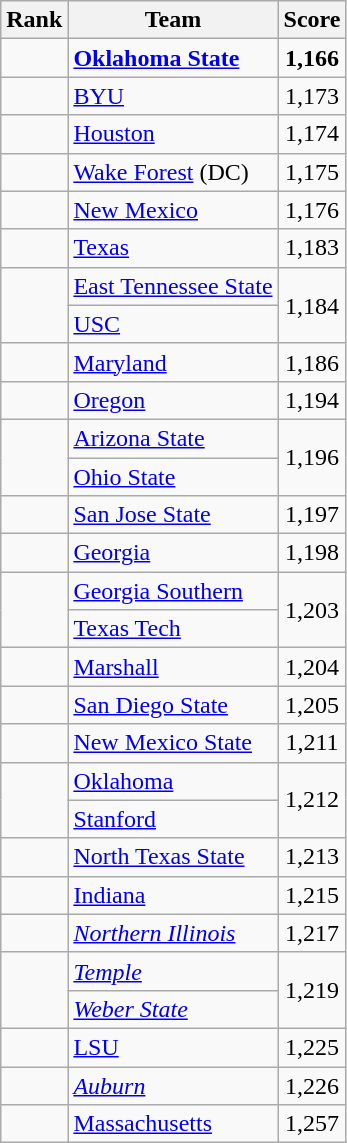<table class="wikitable sortable" style="text-align:center">
<tr>
<th dat-sort-type=number>Rank</th>
<th>Team</th>
<th>Score</th>
</tr>
<tr>
<td></td>
<td align=left><strong><a href='#'>Oklahoma State</a></strong></td>
<td><strong>1,166</strong></td>
</tr>
<tr>
<td></td>
<td align=left><a href='#'>BYU</a></td>
<td>1,173</td>
</tr>
<tr>
<td></td>
<td align=left><a href='#'>Houston</a></td>
<td>1,174</td>
</tr>
<tr>
<td></td>
<td align=left><a href='#'>Wake Forest</a> (DC)</td>
<td>1,175</td>
</tr>
<tr>
<td></td>
<td align=left><a href='#'>New Mexico</a></td>
<td>1,176</td>
</tr>
<tr>
<td></td>
<td align=left><a href='#'>Texas</a></td>
<td>1,183</td>
</tr>
<tr>
<td rowspan=2></td>
<td align=left><a href='#'>East Tennessee State</a></td>
<td rowspan=2>1,184</td>
</tr>
<tr>
<td align=left><a href='#'>USC</a></td>
</tr>
<tr>
<td></td>
<td align=left><a href='#'>Maryland</a></td>
<td>1,186</td>
</tr>
<tr>
<td></td>
<td align=left><a href='#'>Oregon</a></td>
<td>1,194</td>
</tr>
<tr>
<td rowspan=2></td>
<td align=left><a href='#'>Arizona State</a></td>
<td rowspan=2>1,196</td>
</tr>
<tr>
<td align=left><a href='#'>Ohio State</a></td>
</tr>
<tr>
<td></td>
<td align=left><a href='#'>San Jose State</a></td>
<td>1,197</td>
</tr>
<tr>
<td></td>
<td align=left><a href='#'>Georgia</a></td>
<td>1,198</td>
</tr>
<tr>
<td rowspan=2></td>
<td align=left><a href='#'>Georgia Southern</a></td>
<td rowspan=2>1,203</td>
</tr>
<tr>
<td align=left><a href='#'>Texas Tech</a></td>
</tr>
<tr>
<td></td>
<td align=left><a href='#'>Marshall</a></td>
<td>1,204</td>
</tr>
<tr>
<td></td>
<td align=left><a href='#'>San Diego State</a></td>
<td>1,205</td>
</tr>
<tr>
<td></td>
<td align=left><a href='#'>New Mexico State</a></td>
<td>1,211</td>
</tr>
<tr>
<td rowspan=2></td>
<td align=left><a href='#'>Oklahoma</a></td>
<td rowspan=2>1,212</td>
</tr>
<tr>
<td align=left><a href='#'>Stanford</a></td>
</tr>
<tr>
<td></td>
<td align=left><a href='#'>North Texas State</a></td>
<td>1,213</td>
</tr>
<tr>
<td></td>
<td align=left><a href='#'>Indiana</a></td>
<td>1,215</td>
</tr>
<tr>
<td></td>
<td align=left><em><a href='#'>Northern Illinois</a></em></td>
<td>1,217</td>
</tr>
<tr>
<td rowspan=2></td>
<td align=left><em><a href='#'>Temple</a></em></td>
<td rowspan=2>1,219</td>
</tr>
<tr>
<td align=left><em><a href='#'>Weber State</a></em></td>
</tr>
<tr>
<td></td>
<td align=left><a href='#'>LSU</a></td>
<td>1,225</td>
</tr>
<tr>
<td></td>
<td align=left><em><a href='#'>Auburn</a></em></td>
<td>1,226</td>
</tr>
<tr>
<td></td>
<td align=left><a href='#'>Massachusetts</a></td>
<td>1,257</td>
</tr>
</table>
